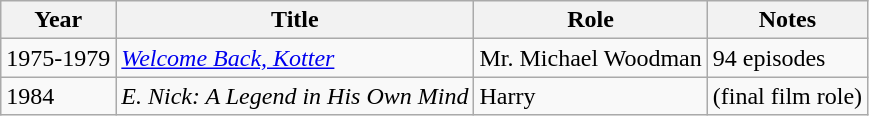<table class="wikitable">
<tr>
<th>Year</th>
<th>Title</th>
<th>Role</th>
<th>Notes</th>
</tr>
<tr>
<td>1975-1979</td>
<td><em><a href='#'>Welcome Back, Kotter</a></em></td>
<td>Mr. Michael Woodman</td>
<td>94 episodes</td>
</tr>
<tr>
<td>1984</td>
<td><em>E. Nick: A Legend in His Own Mind</em></td>
<td>Harry</td>
<td>(final film role)</td>
</tr>
</table>
